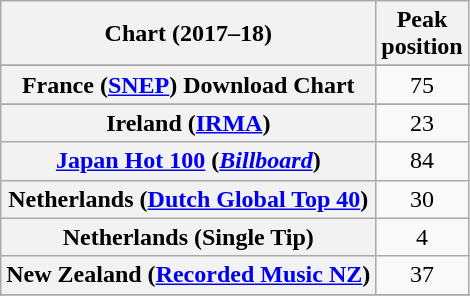<table class="wikitable sortable plainrowheaders" style="text-align:center">
<tr>
<th scope="col">Chart (2017–18)</th>
<th scope="col">Peak<br> position</th>
</tr>
<tr>
</tr>
<tr>
</tr>
<tr>
</tr>
<tr>
</tr>
<tr>
</tr>
<tr>
</tr>
<tr>
</tr>
<tr>
</tr>
<tr>
<th scope="row">France (<a href='#'>SNEP</a>) Download Chart</th>
<td>75</td>
</tr>
<tr>
</tr>
<tr>
<th scope="row">Ireland (<a href='#'>IRMA</a>)</th>
<td>23</td>
</tr>
<tr>
<th scope="row"><a href='#'>Japan Hot 100</a> (<em><a href='#'>Billboard</a></em>)</th>
<td>84</td>
</tr>
<tr>
<th scope="row">Netherlands (<a href='#'>Dutch Global Top 40</a>)</th>
<td>30</td>
</tr>
<tr>
<th scope="row">Netherlands (Single Tip)</th>
<td>4</td>
</tr>
<tr>
<th scope="row">New Zealand (<a href='#'>Recorded Music NZ</a>)</th>
<td>37</td>
</tr>
<tr>
</tr>
<tr>
</tr>
<tr>
</tr>
<tr>
</tr>
<tr>
</tr>
<tr>
</tr>
<tr>
</tr>
<tr>
</tr>
<tr>
</tr>
<tr>
</tr>
<tr>
</tr>
</table>
